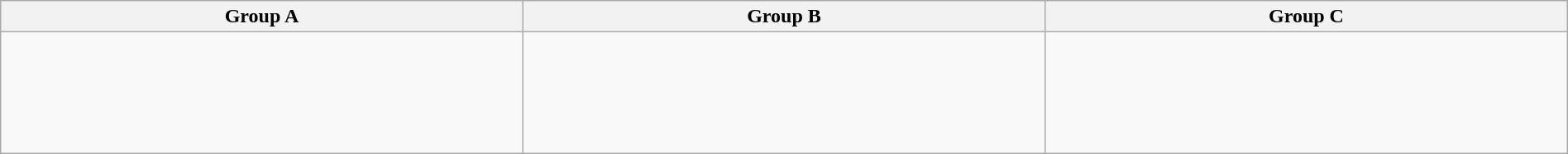<table class="wikitable" style="width:100%;">
<tr>
<th width=25%>Group A</th>
<th width=25%>Group B</th>
<th width=25%>Group C</th>
</tr>
<tr>
<td><br><strong></strong> <br>
<strong></strong> <br>
<strong></strong> <br>
<strong></strong> <br>
<strong></strong></td>
<td><br><strong></strong> <br>
<strong></strong> <br>
<strong></strong> <br>
<strong></strong> <br>
<strong></strong></td>
<td><br><strong></strong> <br>
<strong></strong> <br>
<strong></strong> <br>
<strong></strong> <br>
<strong></strong></td>
</tr>
</table>
